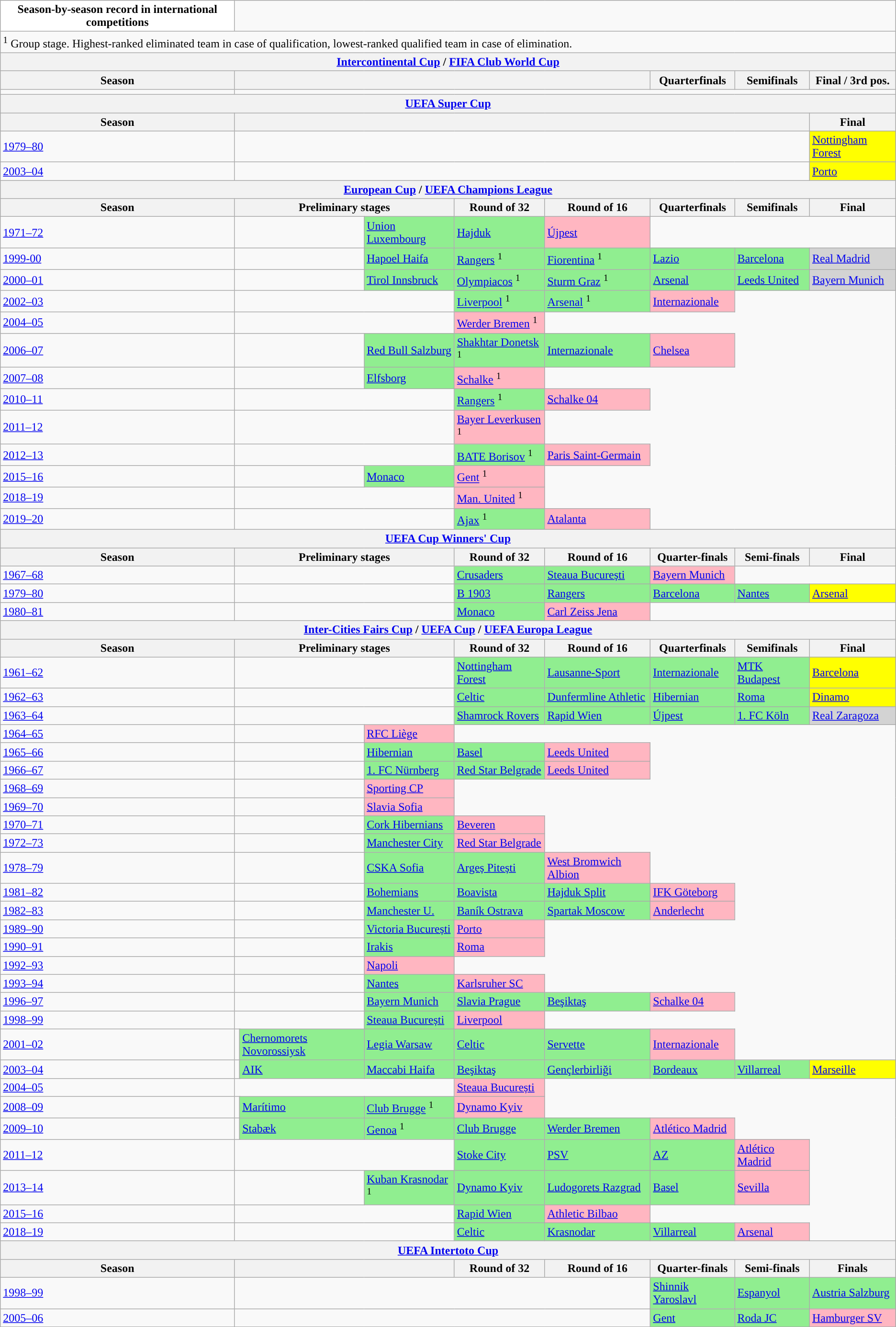<table class="wikitable collapsible collapsed">
<tr>
<th style="background:#FFFFFF; color:#000000; ">Season-by-season record in international competitions</th>
</tr>
<tr>
<td colspan=20><sup>1</sup> Group stage. Highest-ranked eliminated team in case of qualification, lowest-ranked qualified team in case of elimination.</td>
</tr>
<tr>
<th colspan=20><a href='#'>Intercontinental Cup</a> / <a href='#'>FIFA Club World Cup</a></th>
</tr>
<tr>
<th>Season</th>
<th colspan=12></th>
<th>Quarterfinals</th>
<th>Semifinals</th>
<th>Final / 3rd pos.</th>
</tr>
<tr>
<td></td>
</tr>
<tr>
<th colspan=20><a href='#'>UEFA Super Cup</a></th>
</tr>
<tr>
<th>Season</th>
<th colspan=14></th>
<th>Final</th>
</tr>
<tr>
<td><a href='#'>1979–80</a></td>
<td colspan=14></td>
<td bgcolor=yellow> <a href='#'>Nottingham Forest</a></td>
</tr>
<tr>
<td><a href='#'>2003–04</a></td>
<td colspan=14></td>
<td bgcolor=yellow> <a href='#'>Porto</a></td>
</tr>
<tr>
<th colspan=20><a href='#'>European Cup</a> / <a href='#'>UEFA Champions League</a></th>
</tr>
<tr>
<th>Season</th>
<th colspan=10>Preliminary stages</th>
<th>Round of 32</th>
<th>Round of 16</th>
<th>Quarterfinals</th>
<th>Semifinals</th>
<th>Final</th>
</tr>
<tr>
<td><a href='#'>1971–72</a></td>
<td colspan=9></td>
<td bgcolor=lightgreen> <a href='#'>Union Luxembourg</a></td>
<td bgcolor=lightgreen> <a href='#'>Hajduk</a></td>
<td bgcolor=lightpink> <a href='#'>Újpest</a></td>
</tr>
<tr>
<td><a href='#'>1999-00</a></td>
<td colspan=9></td>
<td bgcolor=lightgreen> <a href='#'>Hapoel Haifa</a></td>
<td bgcolor=lightgreen> <a href='#'>Rangers</a> <sup>1</sup></td>
<td bgcolor=lightgreen> <a href='#'>Fiorentina</a> <sup>1</sup></td>
<td bgcolor=lightgreen> <a href='#'>Lazio</a></td>
<td bgcolor=lightgreen> <a href='#'>Barcelona</a></td>
<td bgcolor=lightgrey> <a href='#'>Real Madrid</a></td>
</tr>
<tr>
<td><a href='#'>2000–01</a></td>
<td colspan=9></td>
<td bgcolor=lightgreen> <a href='#'>Tirol Innsbruck</a></td>
<td bgcolor=lightgreen> <a href='#'>Olympiacos</a> <sup>1</sup></td>
<td bgcolor=lightgreen> <a href='#'>Sturm Graz</a> <sup>1</sup></td>
<td bgcolor=lightgreen> <a href='#'>Arsenal</a></td>
<td bgcolor=lightgreen> <a href='#'>Leeds United</a></td>
<td bgcolor=lightgrey> <a href='#'>Bayern Munich</a></td>
</tr>
<tr>
<td><a href='#'>2002–03</a></td>
<td colspan=10></td>
<td bgcolor=lightgreen> <a href='#'>Liverpool</a> <sup>1</sup></td>
<td bgcolor=lightgreen> <a href='#'>Arsenal</a> <sup>1</sup></td>
<td bgcolor=lightpink> <a href='#'>Internazionale</a></td>
</tr>
<tr>
<td><a href='#'>2004–05</a></td>
<td colspan=10></td>
<td bgcolor=lightpink> <a href='#'>Werder Bremen</a> <sup>1</sup></td>
</tr>
<tr>
<td><a href='#'>2006–07</a></td>
<td colspan=9></td>
<td bgcolor=lightgreen> <a href='#'>Red Bull Salzburg</a></td>
<td bgcolor=lightgreen> <a href='#'>Shakhtar Donetsk</a> <sup>1</sup></td>
<td bgcolor=lightgreen> <a href='#'>Internazionale</a></td>
<td bgcolor=lightpink> <a href='#'>Chelsea</a></td>
</tr>
<tr>
<td><a href='#'>2007–08</a></td>
<td colspan=9></td>
<td bgcolor=lightgreen> <a href='#'>Elfsborg</a></td>
<td bgcolor=lightpink> <a href='#'>Schalke</a> <sup>1</sup></td>
</tr>
<tr>
<td><a href='#'>2010–11</a></td>
<td colspan=10></td>
<td bgcolor=lightgreen> <a href='#'>Rangers</a> <sup>1</sup></td>
<td bgcolor=lightpink> <a href='#'>Schalke 04</a></td>
</tr>
<tr>
<td><a href='#'>2011–12</a></td>
<td colspan=10></td>
<td bgcolor=lightpink> <a href='#'>Bayer Leverkusen</a> <sup>1</sup></td>
</tr>
<tr>
<td><a href='#'>2012–13</a></td>
<td colspan=10></td>
<td bgcolor=lightgreen> <a href='#'>BATE Borisov</a> <sup>1</sup></td>
<td bgcolor=lightpink> <a href='#'>Paris Saint-Germain</a></td>
</tr>
<tr>
<td><a href='#'>2015–16</a></td>
<td colspan=9></td>
<td bgcolor=lightgreen> <a href='#'>Monaco</a></td>
<td bgcolor=lightpink> <a href='#'>Gent</a> <sup>1</sup></td>
</tr>
<tr>
<td><a href='#'>2018–19</a></td>
<td colspan=10></td>
<td bgcolor=lightpink> <a href='#'>Man. United</a> <sup>1</sup></td>
</tr>
<tr>
<td><a href='#'>2019–20</a></td>
<td colspan=10></td>
<td bgcolor=lightgreen> <a href='#'>Ajax</a> <sup>1</sup></td>
<td bgcolor=lightpink> <a href='#'>Atalanta</a></td>
</tr>
<tr>
<th colspan=20><a href='#'>UEFA Cup Winners' Cup</a></th>
</tr>
<tr>
<th>Season</th>
<th colspan=10>Preliminary stages</th>
<th>Round of 32</th>
<th>Round of 16</th>
<th>Quarter-finals</th>
<th>Semi-finals</th>
<th>Final</th>
</tr>
<tr>
<td><a href='#'>1967–68</a></td>
<td colspan=10></td>
<td bgcolor=lightgreen> <a href='#'>Crusaders</a></td>
<td bgcolor=lightgreen> <a href='#'>Steaua București</a></td>
<td bgcolor=lightpink> <a href='#'>Bayern Munich</a></td>
</tr>
<tr>
<td><a href='#'>1979–80</a></td>
<td colspan=10></td>
<td bgcolor=lightgreen> <a href='#'>B 1903</a></td>
<td bgcolor=lightgreen> <a href='#'>Rangers</a></td>
<td bgcolor=lightgreen> <a href='#'>Barcelona</a></td>
<td bgcolor=lightgreen> <a href='#'>Nantes</a></td>
<td bgcolor=yellow> <a href='#'>Arsenal</a></td>
</tr>
<tr>
<td><a href='#'>1980–81</a></td>
<td colspan=10></td>
<td bgcolor=lightgreen> <a href='#'>Monaco</a></td>
<td bgcolor=lightpink> <a href='#'>Carl Zeiss Jena</a></td>
</tr>
<tr>
<th colspan=20><a href='#'>Inter-Cities Fairs Cup</a> / <a href='#'>UEFA Cup</a> / <a href='#'>UEFA Europa League</a></th>
</tr>
<tr>
<th>Season</th>
<th colspan=10>Preliminary stages</th>
<th>Round of 32</th>
<th>Round of 16</th>
<th>Quarterfinals</th>
<th>Semifinals</th>
<th>Final</th>
</tr>
<tr>
<td><a href='#'>1961–62</a></td>
<td colspan=10></td>
<td bgcolor=lightgreen> <a href='#'>Nottingham Forest</a></td>
<td bgcolor=lightgreen> <a href='#'>Lausanne-Sport</a></td>
<td bgcolor=lightgreen> <a href='#'>Internazionale</a></td>
<td bgcolor=lightgreen> <a href='#'>MTK Budapest</a></td>
<td bgcolor=yellow> <a href='#'>Barcelona</a></td>
</tr>
<tr>
<td><a href='#'>1962–63</a></td>
<td colspan=10></td>
<td bgcolor=lightgreen> <a href='#'>Celtic</a></td>
<td bgcolor=lightgreen> <a href='#'>Dunfermline Athletic</a></td>
<td bgcolor=lightgreen> <a href='#'>Hibernian</a></td>
<td bgcolor=lightgreen> <a href='#'>Roma</a></td>
<td bgcolor=yellow> <a href='#'>Dinamo</a></td>
</tr>
<tr>
<td><a href='#'>1963–64</a></td>
<td colspan=10></td>
<td bgcolor=lightgreen> <a href='#'>Shamrock Rovers</a></td>
<td bgcolor=lightgreen> <a href='#'>Rapid Wien</a></td>
<td bgcolor=lightgreen> <a href='#'>Újpest</a></td>
<td bgcolor=lightgreen> <a href='#'>1. FC Köln</a></td>
<td bgcolor=lightgrey> <a href='#'>Real Zaragoza</a></td>
</tr>
<tr>
<td><a href='#'>1964–65</a></td>
<td colspan=9></td>
<td bgcolor=lightpink> <a href='#'>RFC Liège</a></td>
</tr>
<tr>
<td><a href='#'>1965–66</a></td>
<td colspan=9></td>
<td bgcolor=lightgreen> <a href='#'>Hibernian</a></td>
<td bgcolor=lightgreen> <a href='#'>Basel</a></td>
<td bgcolor=lightpink> <a href='#'>Leeds United</a></td>
</tr>
<tr>
<td><a href='#'>1966–67</a></td>
<td colspan=9></td>
<td bgcolor=lightgreen> <a href='#'>1. FC Nürnberg</a></td>
<td bgcolor=lightgreen> <a href='#'>Red Star Belgrade</a></td>
<td bgcolor=lightpink> <a href='#'>Leeds United</a></td>
</tr>
<tr>
<td><a href='#'>1968–69</a></td>
<td colspan=9></td>
<td bgcolor=lightpink> <a href='#'>Sporting CP</a></td>
</tr>
<tr>
<td><a href='#'>1969–70</a></td>
<td colspan=9></td>
<td bgcolor=lightpink> <a href='#'>Slavia Sofia</a></td>
</tr>
<tr>
<td><a href='#'>1970–71</a></td>
<td colspan=9></td>
<td bgcolor=lightgreen> <a href='#'>Cork Hibernians</a></td>
<td bgcolor=lightpink> <a href='#'>Beveren</a></td>
</tr>
<tr>
<td><a href='#'>1972–73</a></td>
<td colspan=9></td>
<td bgcolor=lightgreen> <a href='#'>Manchester City</a></td>
<td bgcolor=lightpink> <a href='#'>Red Star Belgrade</a></td>
</tr>
<tr>
<td><a href='#'>1978–79</a></td>
<td colspan=9></td>
<td bgcolor=lightgreen> <a href='#'>CSKA Sofia</a></td>
<td bgcolor=lightgreen> <a href='#'>Argeș Pitești</a></td>
<td bgcolor=lightpink> <a href='#'>West Bromwich Albion</a></td>
</tr>
<tr>
<td><a href='#'>1981–82</a></td>
<td colspan=9></td>
<td bgcolor=lightgreen> <a href='#'>Bohemians</a></td>
<td bgcolor=lightgreen> <a href='#'>Boavista</a></td>
<td bgcolor=lightgreen> <a href='#'>Hajduk Split</a></td>
<td bgcolor=lightpink> <a href='#'>IFK Göteborg</a></td>
</tr>
<tr>
<td><a href='#'>1982–83</a></td>
<td colspan=9></td>
<td bgcolor=lightgreen> <a href='#'>Manchester U.</a></td>
<td bgcolor=lightgreen> <a href='#'>Baník Ostrava</a></td>
<td bgcolor=lightgreen> <a href='#'>Spartak Moscow</a></td>
<td bgcolor=lightpink> <a href='#'>Anderlecht</a></td>
</tr>
<tr>
<td><a href='#'>1989–90</a></td>
<td colspan=9></td>
<td bgcolor=lightgreen> <a href='#'>Victoria București</a></td>
<td bgcolor=lightpink> <a href='#'>Porto</a></td>
</tr>
<tr>
<td><a href='#'>1990–91</a></td>
<td colspan=9></td>
<td bgcolor=lightgreen> <a href='#'>Irakis</a></td>
<td bgcolor=lightpink> <a href='#'>Roma</a></td>
</tr>
<tr>
<td><a href='#'>1992–93</a></td>
<td colspan=9></td>
<td bgcolor=lightpink> <a href='#'>Napoli</a></td>
</tr>
<tr>
<td><a href='#'>1993–94</a></td>
<td colspan=9></td>
<td bgcolor=lightgreen> <a href='#'>Nantes</a></td>
<td bgcolor=lightpink> <a href='#'>Karlsruher SC</a></td>
</tr>
<tr>
<td><a href='#'>1996–97</a></td>
<td colspan=9></td>
<td bgcolor=lightgreen> <a href='#'>Bayern Munich</a></td>
<td bgcolor=lightgreen> <a href='#'>Slavia Prague</a></td>
<td bgcolor=lightgreen> <a href='#'>Beşiktaş</a></td>
<td bgcolor=lightpink> <a href='#'>Schalke 04</a></td>
</tr>
<tr>
<td><a href='#'>1998–99</a></td>
<td colspan=9></td>
<td bgcolor=lightgreen> <a href='#'>Steaua București</a></td>
<td bgcolor=lightpink> <a href='#'>Liverpool</a></td>
</tr>
<tr>
<td><a href='#'>2001–02</a></td>
<td colspan=8></td>
<td bgcolor=lightgreen> <a href='#'>Chernomorets Novorossiysk</a></td>
<td bgcolor=lightgreen> <a href='#'>Legia Warsaw</a></td>
<td bgcolor=lightgreen> <a href='#'>Celtic</a></td>
<td bgcolor=lightgreen> <a href='#'>Servette</a></td>
<td bgcolor=lightpink> <a href='#'>Internazionale</a></td>
</tr>
<tr>
<td><a href='#'>2003–04</a></td>
<td colspan=8></td>
<td bgcolor=lightgreen> <a href='#'>AIK</a></td>
<td bgcolor=lightgreen> <a href='#'>Maccabi Haifa</a></td>
<td bgcolor=lightgreen> <a href='#'>Beşiktaş</a></td>
<td bgcolor=lightgreen> <a href='#'>Gençlerbirliği</a></td>
<td bgcolor=lightgreen> <a href='#'>Bordeaux</a></td>
<td bgcolor=lightgreen> <a href='#'>Villarreal</a></td>
<td bgcolor=yellow> <a href='#'>Marseille</a></td>
</tr>
<tr>
<td><a href='#'>2004–05</a></td>
<td colspan=10></td>
<td bgcolor=lightpink> <a href='#'>Steaua București</a></td>
</tr>
<tr>
<td><a href='#'>2008–09</a></td>
<td colspan=8></td>
<td bgcolor=lightgreen> <a href='#'>Marítimo</a></td>
<td bgcolor=lightgreen> <a href='#'>Club Brugge</a> <sup>1</sup></td>
<td bgcolor=lightpink> <a href='#'>Dynamo Kyiv</a></td>
</tr>
<tr>
<td><a href='#'>2009–10</a></td>
<td colspan=8></td>
<td bgcolor=lightgreen> <a href='#'>Stabæk</a></td>
<td bgcolor=lightgreen> <a href='#'>Genoa</a> <sup>1</sup></td>
<td bgcolor=lightgreen> <a href='#'>Club Brugge</a></td>
<td bgcolor=lightgreen> <a href='#'>Werder Bremen</a></td>
<td bgcolor=lightpink> <a href='#'>Atlético Madrid</a></td>
</tr>
<tr>
<td><a href='#'>2011–12</a></td>
<td colspan=10></td>
<td bgcolor=lightgreen> <a href='#'>Stoke City</a></td>
<td bgcolor=lightgreen> <a href='#'>PSV</a></td>
<td bgcolor=lightgreen> <a href='#'>AZ</a></td>
<td bgcolor=lightpink> <a href='#'>Atlético Madrid</a></td>
</tr>
<tr>
<td><a href='#'>2013–14</a></td>
<td colspan=9></td>
<td bgcolor=lightgreen> <a href='#'>Kuban Krasnodar</a> <sup>1</sup></td>
<td bgcolor=lightgreen> <a href='#'>Dynamo Kyiv</a></td>
<td bgcolor=lightgreen> <a href='#'>Ludogorets Razgrad</a></td>
<td bgcolor=lightgreen> <a href='#'>Basel</a></td>
<td bgcolor=lightpink> <a href='#'>Sevilla</a></td>
</tr>
<tr>
<td><a href='#'>2015–16</a></td>
<td colspan=10></td>
<td bgcolor=lightgreen> <a href='#'>Rapid Wien</a></td>
<td bgcolor=lightpink> <a href='#'>Athletic Bilbao</a></td>
</tr>
<tr>
<td><a href='#'>2018–19</a></td>
<td colspan=10></td>
<td bgcolor=lightgreen> <a href='#'>Celtic</a></td>
<td bgcolor=lightgreen> <a href='#'>Krasnodar</a></td>
<td bgcolor=lightgreen> <a href='#'>Villarreal</a></td>
<td bgcolor=lightpink> <a href='#'>Arsenal</a></td>
</tr>
<tr>
<th colspan=20><a href='#'>UEFA Intertoto Cup</a></th>
</tr>
<tr>
<th>Season</th>
<th colspan=10></th>
<th>Round of 32</th>
<th>Round of 16</th>
<th>Quarter-finals</th>
<th>Semi-finals</th>
<th>Finals</th>
</tr>
<tr>
<td><a href='#'>1998–99</a></td>
<td colspan=12></td>
<td bgcolor=lightgreen> <a href='#'>Shinnik Yaroslavl</a></td>
<td bgcolor=lightgreen> <a href='#'>Espanyol</a></td>
<td bgcolor=lightgreen> <a href='#'>Austria Salzburg</a></td>
</tr>
<tr>
<td><a href='#'>2005–06</a></td>
<td colspan=12></td>
<td bgcolor=lightgreen> <a href='#'>Gent</a></td>
<td bgcolor=lightgreen> <a href='#'>Roda JC</a></td>
<td bgcolor=lightpink> <a href='#'>Hamburger SV</a></td>
</tr>
<tr>
</tr>
</table>
